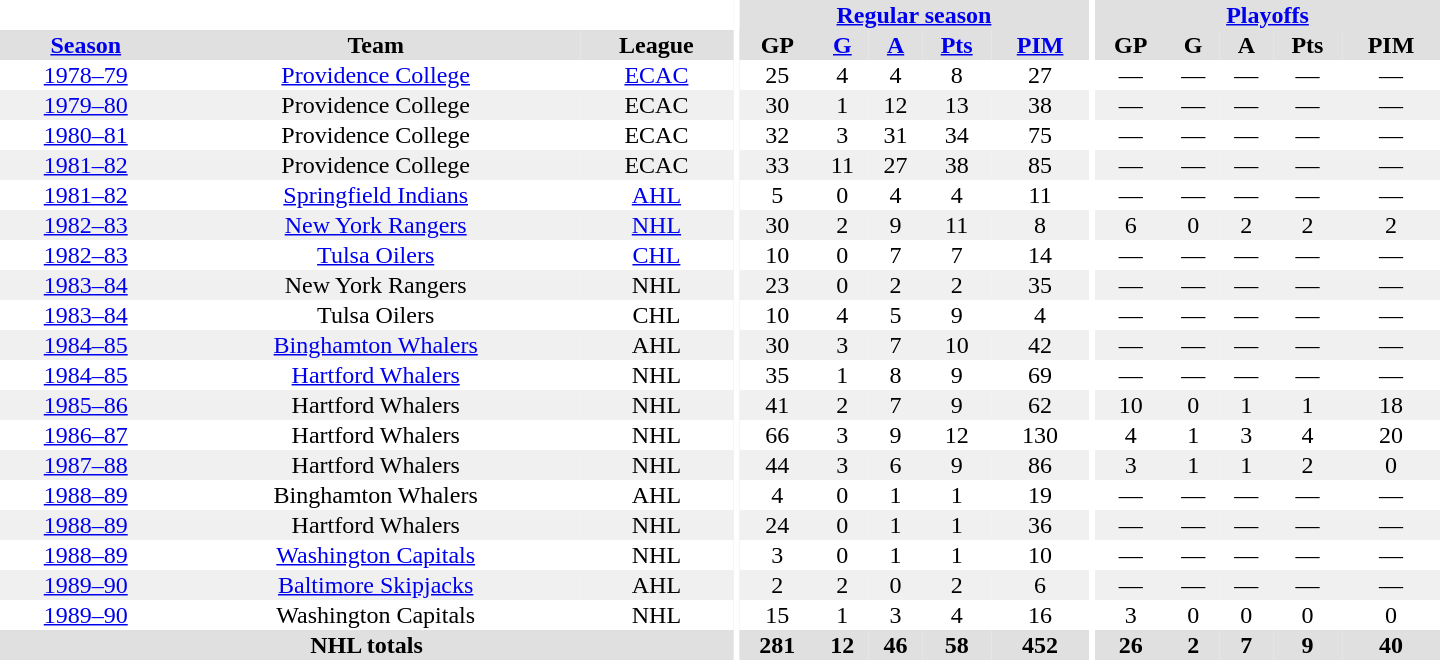<table border="0" cellpadding="1" cellspacing="0" style="text-align:center; width:60em">
<tr bgcolor="#e0e0e0">
<th colspan="3" bgcolor="#ffffff"></th>
<th rowspan="100" bgcolor="#ffffff"></th>
<th colspan="5"><a href='#'>Regular season</a></th>
<th rowspan="100" bgcolor="#ffffff"></th>
<th colspan="5"><a href='#'>Playoffs</a></th>
</tr>
<tr bgcolor="#e0e0e0">
<th><a href='#'>Season</a></th>
<th>Team</th>
<th>League</th>
<th>GP</th>
<th><a href='#'>G</a></th>
<th><a href='#'>A</a></th>
<th><a href='#'>Pts</a></th>
<th><a href='#'>PIM</a></th>
<th>GP</th>
<th>G</th>
<th>A</th>
<th>Pts</th>
<th>PIM</th>
</tr>
<tr>
<td><a href='#'>1978–79</a></td>
<td><a href='#'>Providence College</a></td>
<td><a href='#'>ECAC</a></td>
<td>25</td>
<td>4</td>
<td>4</td>
<td>8</td>
<td>27</td>
<td>—</td>
<td>—</td>
<td>—</td>
<td>—</td>
<td>—</td>
</tr>
<tr bgcolor="#f0f0f0">
<td><a href='#'>1979–80</a></td>
<td>Providence College</td>
<td>ECAC</td>
<td>30</td>
<td>1</td>
<td>12</td>
<td>13</td>
<td>38</td>
<td>—</td>
<td>—</td>
<td>—</td>
<td>—</td>
<td>—</td>
</tr>
<tr>
<td><a href='#'>1980–81</a></td>
<td>Providence College</td>
<td>ECAC</td>
<td>32</td>
<td>3</td>
<td>31</td>
<td>34</td>
<td>75</td>
<td>—</td>
<td>—</td>
<td>—</td>
<td>—</td>
<td>—</td>
</tr>
<tr bgcolor="#f0f0f0">
<td><a href='#'>1981–82</a></td>
<td>Providence College</td>
<td>ECAC</td>
<td>33</td>
<td>11</td>
<td>27</td>
<td>38</td>
<td>85</td>
<td>—</td>
<td>—</td>
<td>—</td>
<td>—</td>
<td>—</td>
</tr>
<tr>
<td><a href='#'>1981–82</a></td>
<td><a href='#'>Springfield Indians</a></td>
<td><a href='#'>AHL</a></td>
<td>5</td>
<td>0</td>
<td>4</td>
<td>4</td>
<td>11</td>
<td>—</td>
<td>—</td>
<td>—</td>
<td>—</td>
<td>—</td>
</tr>
<tr bgcolor="#f0f0f0">
<td><a href='#'>1982–83</a></td>
<td><a href='#'>New York Rangers</a></td>
<td><a href='#'>NHL</a></td>
<td>30</td>
<td>2</td>
<td>9</td>
<td>11</td>
<td>8</td>
<td>6</td>
<td>0</td>
<td>2</td>
<td>2</td>
<td>2</td>
</tr>
<tr>
<td><a href='#'>1982–83</a></td>
<td><a href='#'>Tulsa Oilers</a></td>
<td><a href='#'>CHL</a></td>
<td>10</td>
<td>0</td>
<td>7</td>
<td>7</td>
<td>14</td>
<td>—</td>
<td>—</td>
<td>—</td>
<td>—</td>
<td>—</td>
</tr>
<tr bgcolor="#f0f0f0">
<td><a href='#'>1983–84</a></td>
<td>New York Rangers</td>
<td>NHL</td>
<td>23</td>
<td>0</td>
<td>2</td>
<td>2</td>
<td>35</td>
<td>—</td>
<td>—</td>
<td>—</td>
<td>—</td>
<td>—</td>
</tr>
<tr>
<td><a href='#'>1983–84</a></td>
<td>Tulsa Oilers</td>
<td>CHL</td>
<td>10</td>
<td>4</td>
<td>5</td>
<td>9</td>
<td>4</td>
<td>—</td>
<td>—</td>
<td>—</td>
<td>—</td>
<td>—</td>
</tr>
<tr bgcolor="#f0f0f0">
<td><a href='#'>1984–85</a></td>
<td><a href='#'>Binghamton Whalers</a></td>
<td>AHL</td>
<td>30</td>
<td>3</td>
<td>7</td>
<td>10</td>
<td>42</td>
<td>—</td>
<td>—</td>
<td>—</td>
<td>—</td>
<td>—</td>
</tr>
<tr>
<td><a href='#'>1984–85</a></td>
<td><a href='#'>Hartford Whalers</a></td>
<td>NHL</td>
<td>35</td>
<td>1</td>
<td>8</td>
<td>9</td>
<td>69</td>
<td>—</td>
<td>—</td>
<td>—</td>
<td>—</td>
<td>—</td>
</tr>
<tr bgcolor="#f0f0f0">
<td><a href='#'>1985–86</a></td>
<td>Hartford Whalers</td>
<td>NHL</td>
<td>41</td>
<td>2</td>
<td>7</td>
<td>9</td>
<td>62</td>
<td>10</td>
<td>0</td>
<td>1</td>
<td>1</td>
<td>18</td>
</tr>
<tr>
<td><a href='#'>1986–87</a></td>
<td>Hartford Whalers</td>
<td>NHL</td>
<td>66</td>
<td>3</td>
<td>9</td>
<td>12</td>
<td>130</td>
<td>4</td>
<td>1</td>
<td>3</td>
<td>4</td>
<td>20</td>
</tr>
<tr bgcolor="#f0f0f0">
<td><a href='#'>1987–88</a></td>
<td>Hartford Whalers</td>
<td>NHL</td>
<td>44</td>
<td>3</td>
<td>6</td>
<td>9</td>
<td>86</td>
<td>3</td>
<td>1</td>
<td>1</td>
<td>2</td>
<td>0</td>
</tr>
<tr>
<td><a href='#'>1988–89</a></td>
<td>Binghamton Whalers</td>
<td>AHL</td>
<td>4</td>
<td>0</td>
<td>1</td>
<td>1</td>
<td>19</td>
<td>—</td>
<td>—</td>
<td>—</td>
<td>—</td>
<td>—</td>
</tr>
<tr bgcolor="#f0f0f0">
<td><a href='#'>1988–89</a></td>
<td>Hartford Whalers</td>
<td>NHL</td>
<td>24</td>
<td>0</td>
<td>1</td>
<td>1</td>
<td>36</td>
<td>—</td>
<td>—</td>
<td>—</td>
<td>—</td>
<td>—</td>
</tr>
<tr>
<td><a href='#'>1988–89</a></td>
<td><a href='#'>Washington Capitals</a></td>
<td>NHL</td>
<td>3</td>
<td>0</td>
<td>1</td>
<td>1</td>
<td>10</td>
<td>—</td>
<td>—</td>
<td>—</td>
<td>—</td>
<td>—</td>
</tr>
<tr bgcolor="#f0f0f0">
<td><a href='#'>1989–90</a></td>
<td><a href='#'>Baltimore Skipjacks</a></td>
<td>AHL</td>
<td>2</td>
<td>2</td>
<td>0</td>
<td>2</td>
<td>6</td>
<td>—</td>
<td>—</td>
<td>—</td>
<td>—</td>
<td>—</td>
</tr>
<tr>
<td><a href='#'>1989–90</a></td>
<td>Washington Capitals</td>
<td>NHL</td>
<td>15</td>
<td>1</td>
<td>3</td>
<td>4</td>
<td>16</td>
<td>3</td>
<td>0</td>
<td>0</td>
<td>0</td>
<td>0</td>
</tr>
<tr bgcolor="#e0e0e0">
<th colspan="3">NHL totals</th>
<th>281</th>
<th>12</th>
<th>46</th>
<th>58</th>
<th>452</th>
<th>26</th>
<th>2</th>
<th>7</th>
<th>9</th>
<th>40</th>
</tr>
</table>
